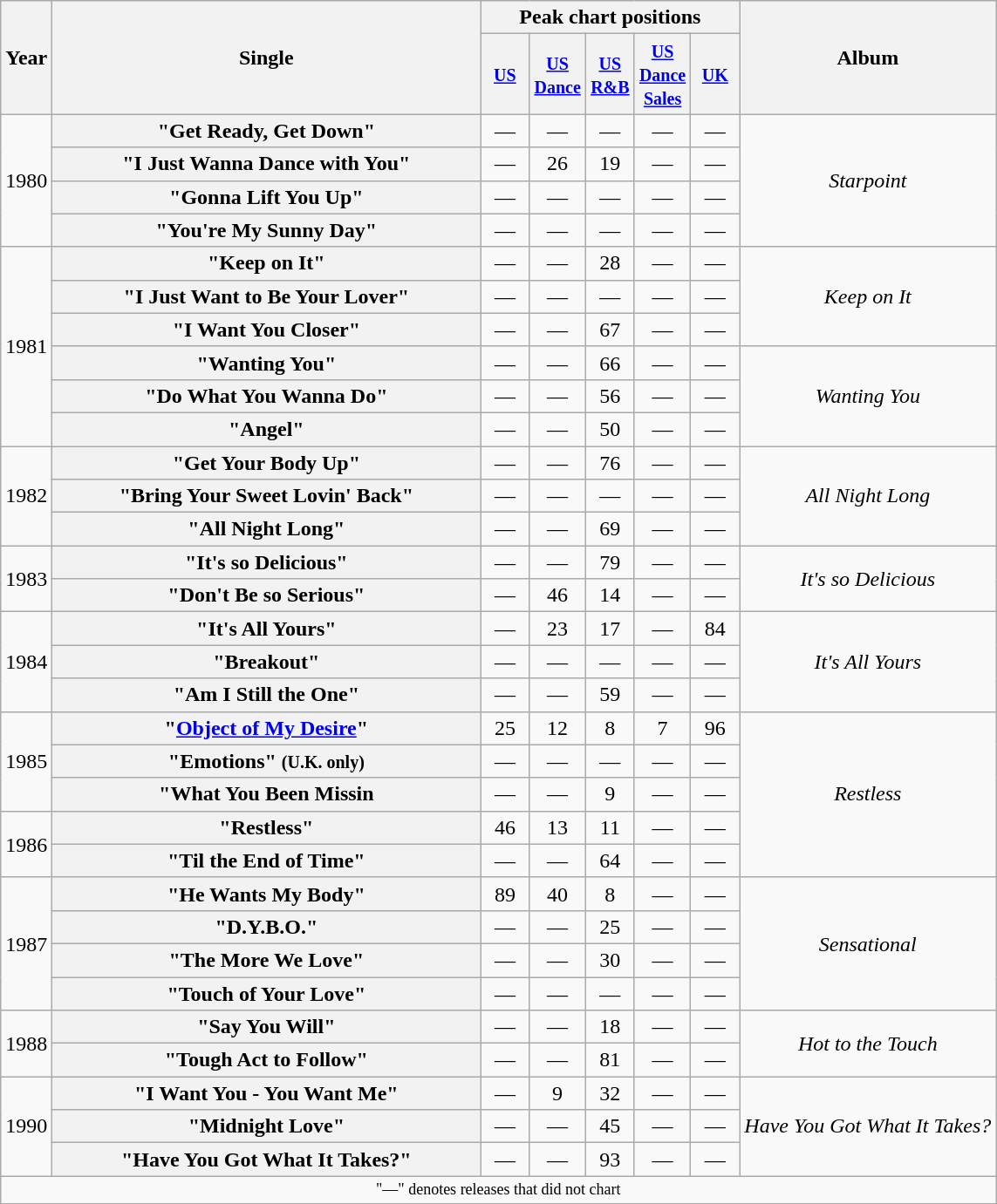<table class="wikitable plainrowheaders" style="text-align:center;">
<tr>
<th rowspan="2">Year</th>
<th rowspan="2" style="width:20em;">Single</th>
<th colspan="5">Peak chart positions</th>
<th rowspan="2">Album</th>
</tr>
<tr>
<th width="30"><small><a href='#'>US</a></small><br></th>
<th width="30"><small><a href='#'>US Dance</a></small><br></th>
<th width="30"><small><a href='#'>US R&B</a></small><br></th>
<th width="30"><small><a href='#'>US Dance Sales</a></small><br></th>
<th width="30"><small><a href='#'>UK</a></small><br></th>
</tr>
<tr>
<td rowspan="4">1980</td>
<th scope="row">"Get Ready, Get Down"</th>
<td>—</td>
<td>—</td>
<td>—</td>
<td>—</td>
<td>—</td>
<td rowspan="4"><em>Starpoint</em></td>
</tr>
<tr>
<th scope="row">"I Just Wanna Dance with You"</th>
<td>—</td>
<td>26</td>
<td>19</td>
<td>—</td>
<td>—</td>
</tr>
<tr>
<th scope="row">"Gonna Lift You Up"</th>
<td>—</td>
<td>—</td>
<td>—</td>
<td>—</td>
<td>—</td>
</tr>
<tr>
<th scope="row">"You're My Sunny Day"</th>
<td>—</td>
<td>—</td>
<td>—</td>
<td>—</td>
<td>—</td>
</tr>
<tr>
<td rowspan="6">1981</td>
<th scope="row">"Keep on It"</th>
<td>—</td>
<td>—</td>
<td>28</td>
<td>—</td>
<td>—</td>
<td rowspan="3"><em>Keep on It</em></td>
</tr>
<tr>
<th scope="row">"I Just Want to Be Your Lover"</th>
<td>—</td>
<td>—</td>
<td>—</td>
<td>—</td>
<td>—</td>
</tr>
<tr>
<th scope="row">"I Want You Closer"</th>
<td>—</td>
<td>—</td>
<td>67</td>
<td>—</td>
<td>—</td>
</tr>
<tr>
<th scope="row">"Wanting You"</th>
<td>—</td>
<td>—</td>
<td>66</td>
<td>—</td>
<td>—</td>
<td rowspan="3"><em>Wanting You</em></td>
</tr>
<tr>
<th scope="row">"Do What You Wanna Do"</th>
<td>—</td>
<td>—</td>
<td>56</td>
<td>—</td>
<td>—</td>
</tr>
<tr>
<th scope="row">"Angel"</th>
<td>—</td>
<td>—</td>
<td>50</td>
<td>—</td>
<td>—</td>
</tr>
<tr>
<td rowspan="3">1982</td>
<th scope="row">"Get Your Body Up"</th>
<td>—</td>
<td>—</td>
<td>76</td>
<td>—</td>
<td>—</td>
<td rowspan="3"><em>All Night Long</em></td>
</tr>
<tr>
<th scope="row">"Bring Your Sweet Lovin' Back"</th>
<td>—</td>
<td>—</td>
<td>—</td>
<td>—</td>
<td>—</td>
</tr>
<tr>
<th scope="row">"All Night Long"</th>
<td>—</td>
<td>—</td>
<td>69</td>
<td>—</td>
<td>—</td>
</tr>
<tr>
<td rowspan="2">1983</td>
<th scope="row">"It's so Delicious"</th>
<td>—</td>
<td>—</td>
<td>79</td>
<td>—</td>
<td>—</td>
<td rowspan="2"><em>It's so Delicious</em></td>
</tr>
<tr>
<th scope="row">"Don't Be so Serious"</th>
<td>—</td>
<td>46</td>
<td>14</td>
<td>—</td>
<td>—</td>
</tr>
<tr>
<td rowspan="3">1984</td>
<th scope="row">"It's All Yours"</th>
<td>—</td>
<td>23</td>
<td>17</td>
<td>—</td>
<td>84</td>
<td rowspan="3"><em>It's All Yours</em></td>
</tr>
<tr>
<th scope="row">"Breakout"</th>
<td>—</td>
<td>—</td>
<td>—</td>
<td>—</td>
<td>—</td>
</tr>
<tr>
<th scope="row">"Am I Still the One"</th>
<td>—</td>
<td>—</td>
<td>59</td>
<td>—</td>
<td>—</td>
</tr>
<tr>
<td rowspan="3">1985</td>
<th scope="row">"<a href='#'>Object of My Desire</a>"</th>
<td>25</td>
<td>12</td>
<td>8</td>
<td>7</td>
<td>96</td>
<td rowspan="5"><em>Restless</em></td>
</tr>
<tr>
<th scope="row">"Emotions" <small>(U.K. only)</small></th>
<td>—</td>
<td>—</td>
<td>—</td>
<td>—</td>
<td>—</td>
</tr>
<tr>
<th scope="row">"What You Been Missin</th>
<td>—</td>
<td>—</td>
<td>9</td>
<td>—</td>
<td>—</td>
</tr>
<tr>
<td rowspan="2">1986</td>
<th scope="row">"Restless"</th>
<td>46</td>
<td>13</td>
<td>11</td>
<td>—</td>
<td>—</td>
</tr>
<tr>
<th scope="row">"Til the End of Time"</th>
<td>—</td>
<td>—</td>
<td>64</td>
<td>—</td>
<td>—</td>
</tr>
<tr>
<td rowspan="4">1987</td>
<th scope="row">"He Wants My Body"</th>
<td>89</td>
<td>40</td>
<td>8</td>
<td>—</td>
<td>—</td>
<td rowspan="4"><em>Sensational</em></td>
</tr>
<tr>
<th scope="row">"D.Y.B.O."</th>
<td>—</td>
<td>—</td>
<td>25</td>
<td>—</td>
<td>—</td>
</tr>
<tr>
<th scope="row">"The More We Love"</th>
<td>—</td>
<td>—</td>
<td>30</td>
<td>—</td>
<td>—</td>
</tr>
<tr>
<th scope="row">"Touch of Your Love"</th>
<td>—</td>
<td>—</td>
<td>—</td>
<td>—</td>
<td>—</td>
</tr>
<tr>
<td rowspan="2">1988</td>
<th scope="row">"Say You Will"</th>
<td>—</td>
<td>—</td>
<td>18</td>
<td>—</td>
<td>—</td>
<td rowspan="2"><em>Hot to the Touch</em></td>
</tr>
<tr>
<th scope="row">"Tough Act to Follow"</th>
<td>—</td>
<td>—</td>
<td>81</td>
<td>—</td>
<td>—</td>
</tr>
<tr>
<td rowspan="3">1990</td>
<th scope="row">"I Want You - You Want Me"</th>
<td>—</td>
<td>9</td>
<td>32</td>
<td>—</td>
<td>—</td>
<td rowspan="3"><em>Have You Got What It Takes?</em></td>
</tr>
<tr>
<th scope="row">"Midnight Love"</th>
<td>—</td>
<td>—</td>
<td>45</td>
<td>—</td>
<td>—</td>
</tr>
<tr>
<th scope="row">"Have You Got What It Takes?"</th>
<td>—</td>
<td>—</td>
<td>93</td>
<td>—</td>
<td>—</td>
</tr>
<tr>
<td colspan="15" style="font-size:9pt">"—" denotes releases that did not chart</td>
</tr>
<tr>
</tr>
</table>
